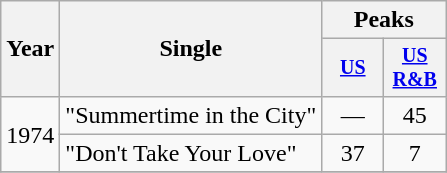<table class="wikitable" style="text-align:center;">
<tr>
<th rowspan="2">Year</th>
<th rowspan="2">Single</th>
<th colspan="2">Peaks</th>
</tr>
<tr style="font-size:smaller;">
<th width="35"><a href='#'>US</a><br></th>
<th width="35"><a href='#'>US<br>R&B</a><br></th>
</tr>
<tr>
<td rowspan="2">1974</td>
<td align="left">"Summertime in the City"</td>
<td>—</td>
<td>45</td>
</tr>
<tr>
<td align="left">"Don't Take Your Love"</td>
<td>37</td>
<td>7</td>
</tr>
<tr>
</tr>
</table>
